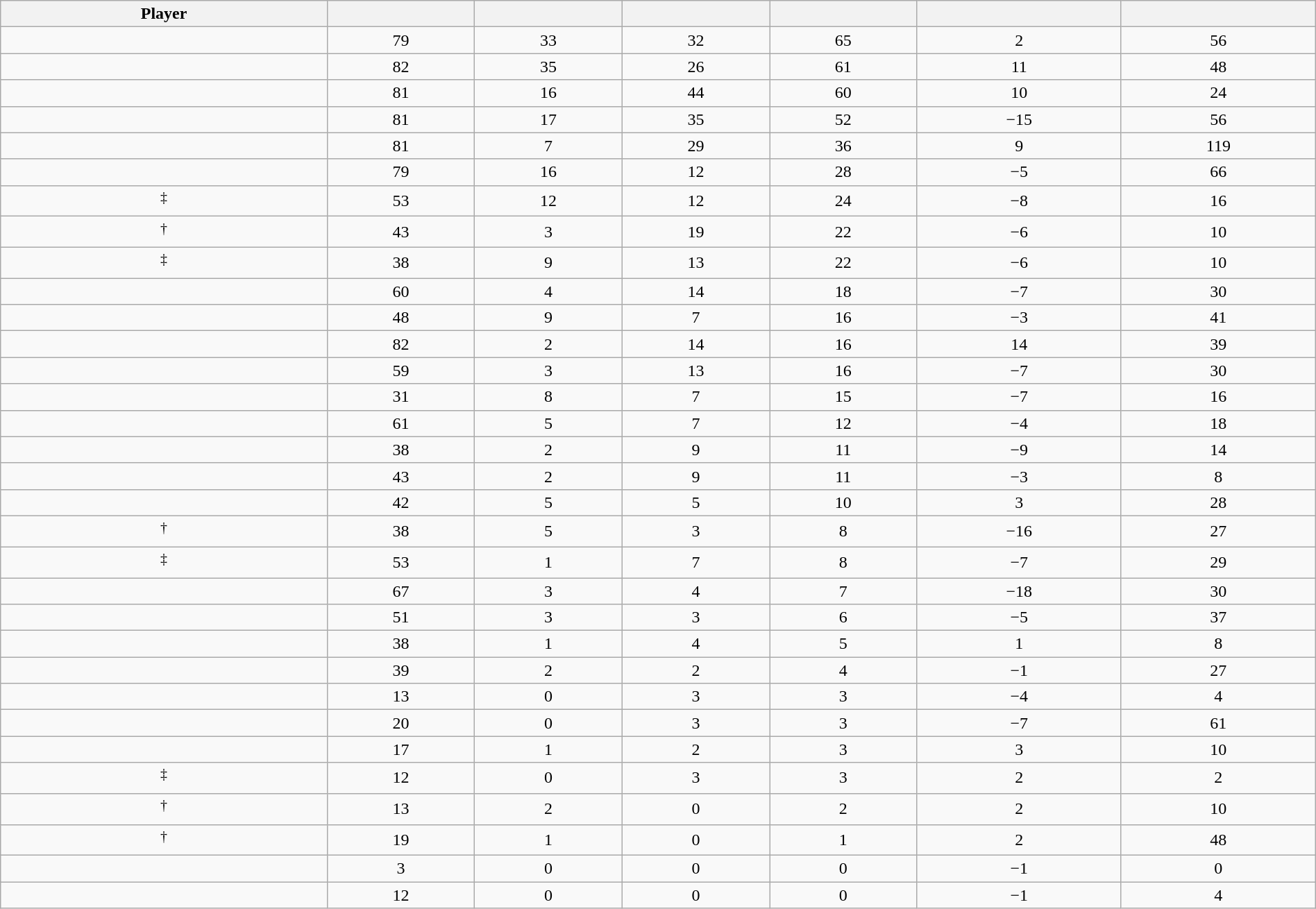<table class="wikitable sortable" style="width:100%; text-align:center;">
<tr>
<th>Player</th>
<th></th>
<th></th>
<th></th>
<th></th>
<th data-sort-type="number"></th>
<th></th>
</tr>
<tr>
<td></td>
<td>79</td>
<td>33</td>
<td>32</td>
<td>65</td>
<td>2</td>
<td>56</td>
</tr>
<tr>
<td></td>
<td>82</td>
<td>35</td>
<td>26</td>
<td>61</td>
<td>11</td>
<td>48</td>
</tr>
<tr>
<td></td>
<td>81</td>
<td>16</td>
<td>44</td>
<td>60</td>
<td>10</td>
<td>24</td>
</tr>
<tr>
<td></td>
<td>81</td>
<td>17</td>
<td>35</td>
<td>52</td>
<td>−15</td>
<td>56</td>
</tr>
<tr>
<td></td>
<td>81</td>
<td>7</td>
<td>29</td>
<td>36</td>
<td>9</td>
<td>119</td>
</tr>
<tr>
<td></td>
<td>79</td>
<td>16</td>
<td>12</td>
<td>28</td>
<td>−5</td>
<td>66</td>
</tr>
<tr>
<td><sup>‡</sup></td>
<td>53</td>
<td>12</td>
<td>12</td>
<td>24</td>
<td>−8</td>
<td>16</td>
</tr>
<tr>
<td><sup>†</sup></td>
<td>43</td>
<td>3</td>
<td>19</td>
<td>22</td>
<td>−6</td>
<td>10</td>
</tr>
<tr>
<td><sup>‡</sup></td>
<td>38</td>
<td>9</td>
<td>13</td>
<td>22</td>
<td>−6</td>
<td>10</td>
</tr>
<tr>
<td></td>
<td>60</td>
<td>4</td>
<td>14</td>
<td>18</td>
<td>−7</td>
<td>30</td>
</tr>
<tr>
<td></td>
<td>48</td>
<td>9</td>
<td>7</td>
<td>16</td>
<td>−3</td>
<td>41</td>
</tr>
<tr>
<td></td>
<td>82</td>
<td>2</td>
<td>14</td>
<td>16</td>
<td>14</td>
<td>39</td>
</tr>
<tr>
<td></td>
<td>59</td>
<td>3</td>
<td>13</td>
<td>16</td>
<td>−7</td>
<td>30</td>
</tr>
<tr>
<td></td>
<td>31</td>
<td>8</td>
<td>7</td>
<td>15</td>
<td>−7</td>
<td>16</td>
</tr>
<tr>
<td></td>
<td>61</td>
<td>5</td>
<td>7</td>
<td>12</td>
<td>−4</td>
<td>18</td>
</tr>
<tr>
<td></td>
<td>38</td>
<td>2</td>
<td>9</td>
<td>11</td>
<td>−9</td>
<td>14</td>
</tr>
<tr>
<td></td>
<td>43</td>
<td>2</td>
<td>9</td>
<td>11</td>
<td>−3</td>
<td>8</td>
</tr>
<tr>
<td></td>
<td>42</td>
<td>5</td>
<td>5</td>
<td>10</td>
<td>3</td>
<td>28</td>
</tr>
<tr>
<td><sup>†</sup></td>
<td>38</td>
<td>5</td>
<td>3</td>
<td>8</td>
<td>−16</td>
<td>27</td>
</tr>
<tr>
<td><sup>‡</sup></td>
<td>53</td>
<td>1</td>
<td>7</td>
<td>8</td>
<td>−7</td>
<td>29</td>
</tr>
<tr>
<td></td>
<td>67</td>
<td>3</td>
<td>4</td>
<td>7</td>
<td>−18</td>
<td>30</td>
</tr>
<tr>
<td></td>
<td>51</td>
<td>3</td>
<td>3</td>
<td>6</td>
<td>−5</td>
<td>37</td>
</tr>
<tr>
<td></td>
<td>38</td>
<td>1</td>
<td>4</td>
<td>5</td>
<td>1</td>
<td>8</td>
</tr>
<tr>
<td></td>
<td>39</td>
<td>2</td>
<td>2</td>
<td>4</td>
<td>−1</td>
<td>27</td>
</tr>
<tr>
<td></td>
<td>13</td>
<td>0</td>
<td>3</td>
<td>3</td>
<td>−4</td>
<td>4</td>
</tr>
<tr>
<td></td>
<td>20</td>
<td>0</td>
<td>3</td>
<td>3</td>
<td>−7</td>
<td>61</td>
</tr>
<tr>
<td></td>
<td>17</td>
<td>1</td>
<td>2</td>
<td>3</td>
<td>3</td>
<td>10</td>
</tr>
<tr>
<td><sup>‡</sup></td>
<td>12</td>
<td>0</td>
<td>3</td>
<td>3</td>
<td>2</td>
<td>2</td>
</tr>
<tr>
<td><sup>†</sup></td>
<td>13</td>
<td>2</td>
<td>0</td>
<td>2</td>
<td>2</td>
<td>10</td>
</tr>
<tr>
<td><sup>†</sup></td>
<td>19</td>
<td>1</td>
<td>0</td>
<td>1</td>
<td>2</td>
<td>48</td>
</tr>
<tr>
<td></td>
<td>3</td>
<td>0</td>
<td>0</td>
<td>0</td>
<td>−1</td>
<td>0</td>
</tr>
<tr>
<td></td>
<td>12</td>
<td>0</td>
<td>0</td>
<td>0</td>
<td>−1</td>
<td>4</td>
</tr>
</table>
